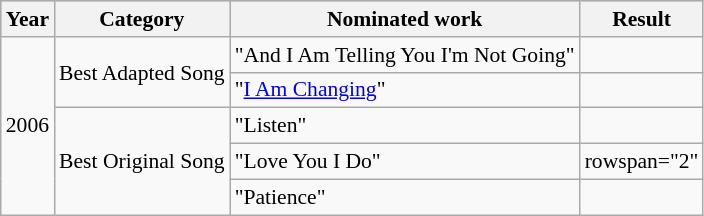<table class="wikitable" style="font-size:90%;">
<tr style="background:#ccc; text-align:center;">
<th>Year</th>
<th>Category</th>
<th>Nominated work</th>
<th>Result</th>
</tr>
<tr>
<td rowspan="5">2006</td>
<td rowspan="2">Best Adapted Song</td>
<td>"And I Am Telling You I'm Not Going"</td>
<td></td>
</tr>
<tr>
<td>"<a href='#'>I Am Changing</a>"</td>
<td></td>
</tr>
<tr>
<td rowspan="3">Best Original Song</td>
<td>"Listen"</td>
<td></td>
</tr>
<tr>
<td>"Love You I Do"</td>
<td>rowspan="2" </td>
</tr>
<tr>
<td>"Patience"</td>
</tr>
</table>
